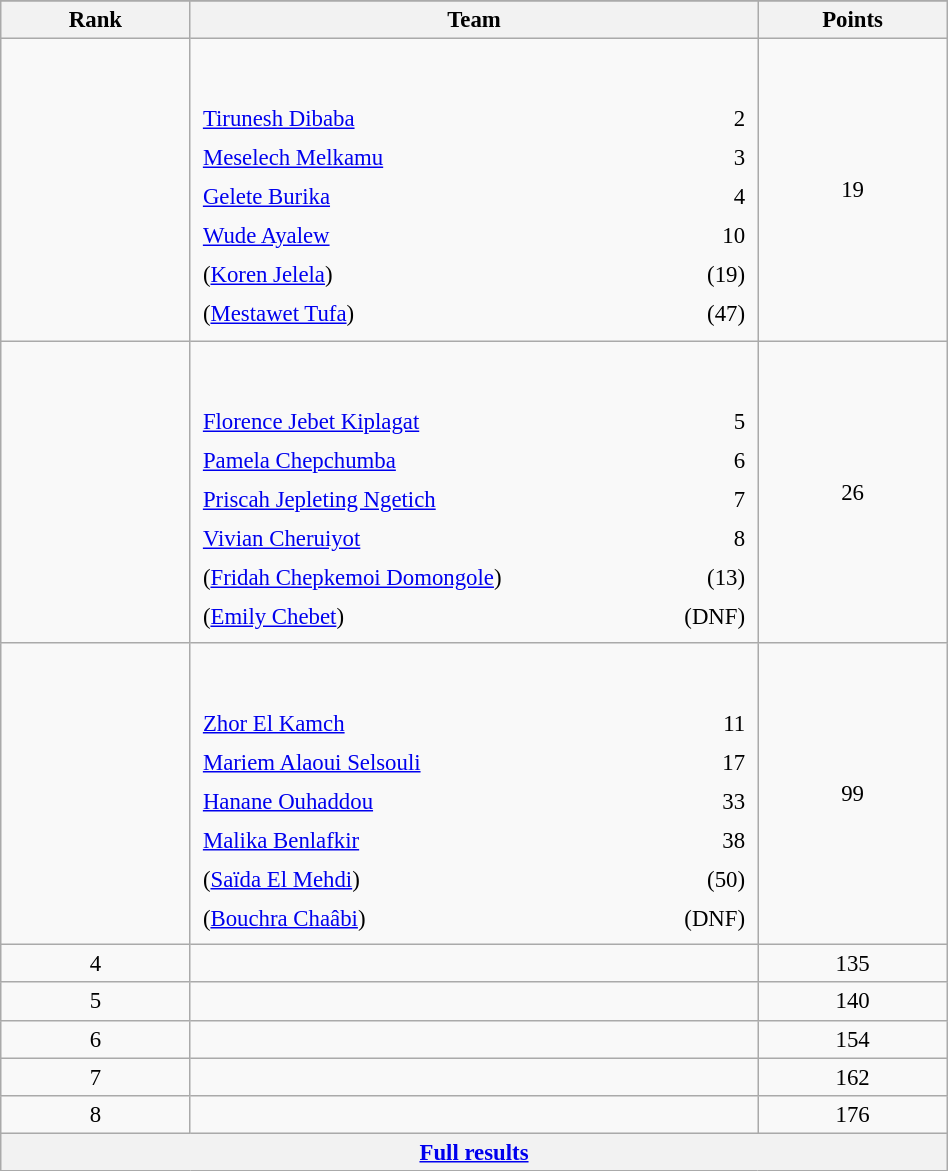<table class="wikitable sortable" style=" text-align:center; font-size:95%;" width="50%">
<tr>
</tr>
<tr>
<th width=10%>Rank</th>
<th width=30%>Team</th>
<th width=10%>Points</th>
</tr>
<tr>
<td align=center></td>
<td align=left> <br><br><table width=100%>
<tr>
<td align=left style="border:0"><a href='#'>Tirunesh Dibaba</a></td>
<td align=right style="border:0">2</td>
</tr>
<tr>
<td align=left style="border:0"><a href='#'>Meselech Melkamu</a></td>
<td align=right style="border:0">3</td>
</tr>
<tr>
<td align=left style="border:0"><a href='#'>Gelete Burika</a></td>
<td align=right style="border:0">4</td>
</tr>
<tr>
<td align=left style="border:0"><a href='#'>Wude Ayalew</a></td>
<td align=right style="border:0">10</td>
</tr>
<tr>
<td align=left style="border:0">(<a href='#'>Koren Jelela</a>)</td>
<td align=right style="border:0">(19)</td>
</tr>
<tr>
<td align=left style="border:0">(<a href='#'>Mestawet Tufa</a>)</td>
<td align=right style="border:0">(47)</td>
</tr>
</table>
</td>
<td>19</td>
</tr>
<tr>
<td align=center></td>
<td align=left> <br><br><table width=100%>
<tr>
<td align=left style="border:0"><a href='#'>Florence Jebet Kiplagat</a></td>
<td align=right style="border:0">5</td>
</tr>
<tr>
<td align=left style="border:0"><a href='#'>Pamela Chepchumba</a></td>
<td align=right style="border:0">6</td>
</tr>
<tr>
<td align=left style="border:0"><a href='#'>Priscah Jepleting Ngetich</a></td>
<td align=right style="border:0">7</td>
</tr>
<tr>
<td align=left style="border:0"><a href='#'>Vivian Cheruiyot</a></td>
<td align=right style="border:0">8</td>
</tr>
<tr>
<td align=left style="border:0">(<a href='#'>Fridah Chepkemoi Domongole</a>)</td>
<td align=right style="border:0">(13)</td>
</tr>
<tr>
<td align=left style="border:0">(<a href='#'>Emily Chebet</a>)</td>
<td align=right style="border:0">(DNF)</td>
</tr>
</table>
</td>
<td>26</td>
</tr>
<tr>
<td align=center></td>
<td align=left> <br><br><table width=100%>
<tr>
<td align=left style="border:0"><a href='#'>Zhor El Kamch</a></td>
<td align=right style="border:0">11</td>
</tr>
<tr>
<td align=left style="border:0"><a href='#'>Mariem Alaoui Selsouli</a></td>
<td align=right style="border:0">17</td>
</tr>
<tr>
<td align=left style="border:0"><a href='#'>Hanane Ouhaddou</a></td>
<td align=right style="border:0">33</td>
</tr>
<tr>
<td align=left style="border:0"><a href='#'>Malika Benlafkir</a></td>
<td align=right style="border:0">38</td>
</tr>
<tr>
<td align=left style="border:0">(<a href='#'>Saïda El Mehdi</a>)</td>
<td align=right style="border:0">(50)</td>
</tr>
<tr>
<td align=left style="border:0">(<a href='#'>Bouchra Chaâbi</a>)</td>
<td align=right style="border:0">(DNF)</td>
</tr>
</table>
</td>
<td>99</td>
</tr>
<tr>
<td align=center>4</td>
<td align=left></td>
<td>135</td>
</tr>
<tr>
<td align=center>5</td>
<td align=left></td>
<td>140</td>
</tr>
<tr>
<td align=center>6</td>
<td align=left></td>
<td>154</td>
</tr>
<tr>
<td align=center>7</td>
<td align=left></td>
<td>162</td>
</tr>
<tr>
<td align=center>8</td>
<td align=left></td>
<td>176</td>
</tr>
<tr class="sortbottom">
<th colspan=3 align=center><a href='#'>Full results</a></th>
</tr>
</table>
